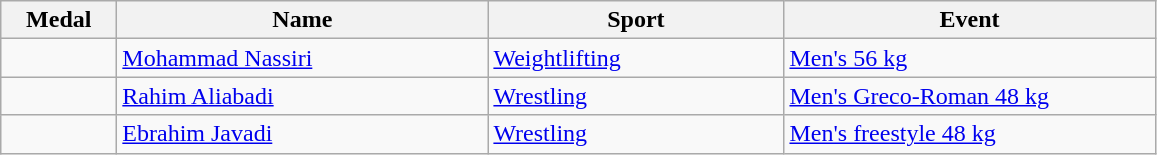<table class="wikitable sortable" style="text-align:left;">
<tr>
<th width="70">Medal</th>
<th width="240">Name</th>
<th width="190">Sport</th>
<th width="240">Event</th>
</tr>
<tr>
<td></td>
<td><a href='#'>Mohammad Nassiri</a></td>
<td><a href='#'>Weightlifting</a></td>
<td><a href='#'>Men's 56 kg</a></td>
</tr>
<tr>
<td></td>
<td><a href='#'>Rahim Aliabadi</a></td>
<td><a href='#'>Wrestling</a></td>
<td><a href='#'>Men's Greco-Roman 48 kg</a></td>
</tr>
<tr>
<td></td>
<td><a href='#'>Ebrahim Javadi</a></td>
<td><a href='#'>Wrestling</a></td>
<td><a href='#'>Men's freestyle 48 kg</a></td>
</tr>
</table>
